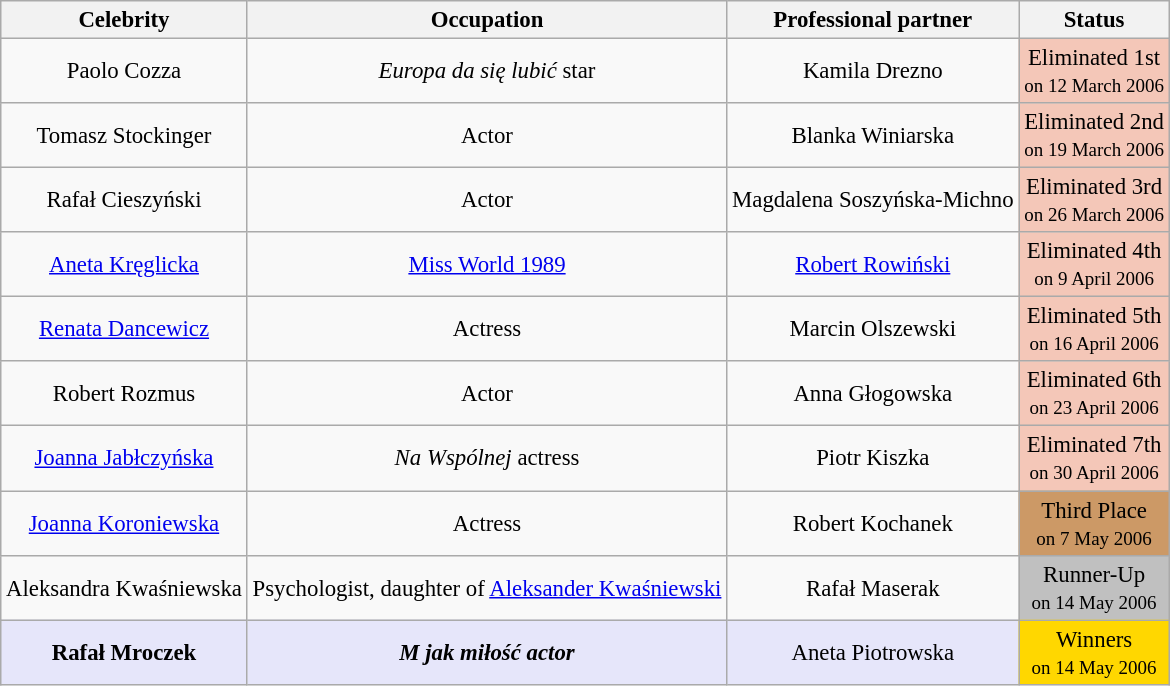<table class="wikitable" style="margin:auto; text-align:center; font-size:95%;">
<tr>
<th>Celebrity</th>
<th>Occupation</th>
<th>Professional partner</th>
<th>Status</th>
</tr>
<tr>
<td>Paolo Cozza</td>
<td><em>Europa da się lubić</em> star</td>
<td>Kamila Drezno</td>
<td style="background:#f4c7b8;">Eliminated 1st<br><small>on 12 March 2006</small></td>
</tr>
<tr>
<td>Tomasz Stockinger</td>
<td>Actor</td>
<td>Blanka Winiarska</td>
<td style="background:#f4c7b8;">Eliminated 2nd<br><small>on 19 March 2006</small></td>
</tr>
<tr>
<td>Rafał Cieszyński</td>
<td>Actor</td>
<td>Magdalena Soszyńska-Michno</td>
<td style="background:#f4c7b8;">Eliminated 3rd<br><small>on 26 March 2006</small></td>
</tr>
<tr>
<td><a href='#'>Aneta Kręglicka</a></td>
<td><a href='#'>Miss World 1989</a></td>
<td><a href='#'>Robert Rowiński</a></td>
<td style="background:#f4c7b8;">Eliminated 4th<br><small>on 9 April 2006</small></td>
</tr>
<tr>
<td><a href='#'>Renata Dancewicz</a></td>
<td>Actress</td>
<td>Marcin Olszewski</td>
<td style="background:#f4c7b8;">Eliminated 5th<br><small>on 16 April 2006</small></td>
</tr>
<tr>
<td>Robert Rozmus</td>
<td>Actor</td>
<td>Anna Głogowska</td>
<td style="background:#f4c7b8;">Eliminated 6th<br><small>on 23 April 2006</small></td>
</tr>
<tr>
<td><a href='#'>Joanna Jabłczyńska</a></td>
<td><em>Na Wspólnej</em> actress</td>
<td>Piotr Kiszka</td>
<td style="background:#f4c7b8;">Eliminated 7th<br><small>on 30 April 2006</small></td>
</tr>
<tr>
<td><a href='#'>Joanna Koroniewska</a></td>
<td>Actress</td>
<td>Robert Kochanek</td>
<td style="background:#c96;">Third Place<br><small>on 7 May 2006</small></td>
</tr>
<tr>
<td>Aleksandra Kwaśniewska</td>
<td>Psychologist, daughter of <a href='#'>Aleksander Kwaśniewski</a></td>
<td>Rafał Maserak</td>
<td style="background:silver;">Runner-Up<br><small>on 14 May 2006</small></td>
</tr>
<tr>
<td style="background:lavender;"><strong>Rafał Mroczek</strong></td>
<td style="background:lavender;"><strong><em>M jak miłość<em> actor<strong></td>
<td style="background:lavender;"></strong>Aneta Piotrowska<strong></td>
<td style="background:gold;"></strong>Winners<br><small>on 14 May 2006</small><strong></td>
</tr>
</table>
